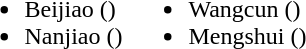<table>
<tr>
<td valign="top"><br><ul><li>Beijiao ()</li><li>Nanjiao ()</li></ul></td>
<td valign="top"><br><ul><li>Wangcun ()</li><li>Mengshui ()</li></ul></td>
</tr>
</table>
